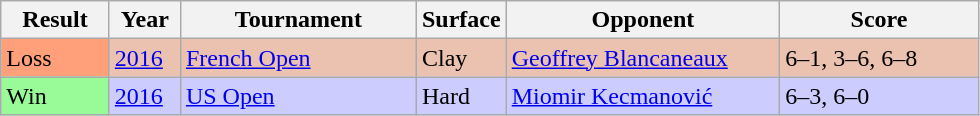<table class="sortable wikitable">
<tr>
<th style="width:65px;">Result</th>
<th style="width:40px;">Year</th>
<th style="width:150px;">Tournament</th>
<th style="width:50px;">Surface</th>
<th style="width:175px;">Opponent</th>
<th style="width:125px;" class="unsortable">Score</th>
</tr>
<tr style="background:#ebc2af;">
<td style="background:#ffa07a;">Loss</td>
<td><a href='#'>2016</a></td>
<td><a href='#'>French Open</a></td>
<td>Clay</td>
<td> <a href='#'>Geoffrey Blancaneaux</a></td>
<td>6–1, 3–6, 6–8</td>
</tr>
<tr style="background:#ccccff;">
<td style="background:#98fb98;">Win</td>
<td><a href='#'>2016</a></td>
<td><a href='#'>US Open</a></td>
<td>Hard</td>
<td> <a href='#'>Miomir Kecmanović</a></td>
<td>6–3, 6–0</td>
</tr>
</table>
